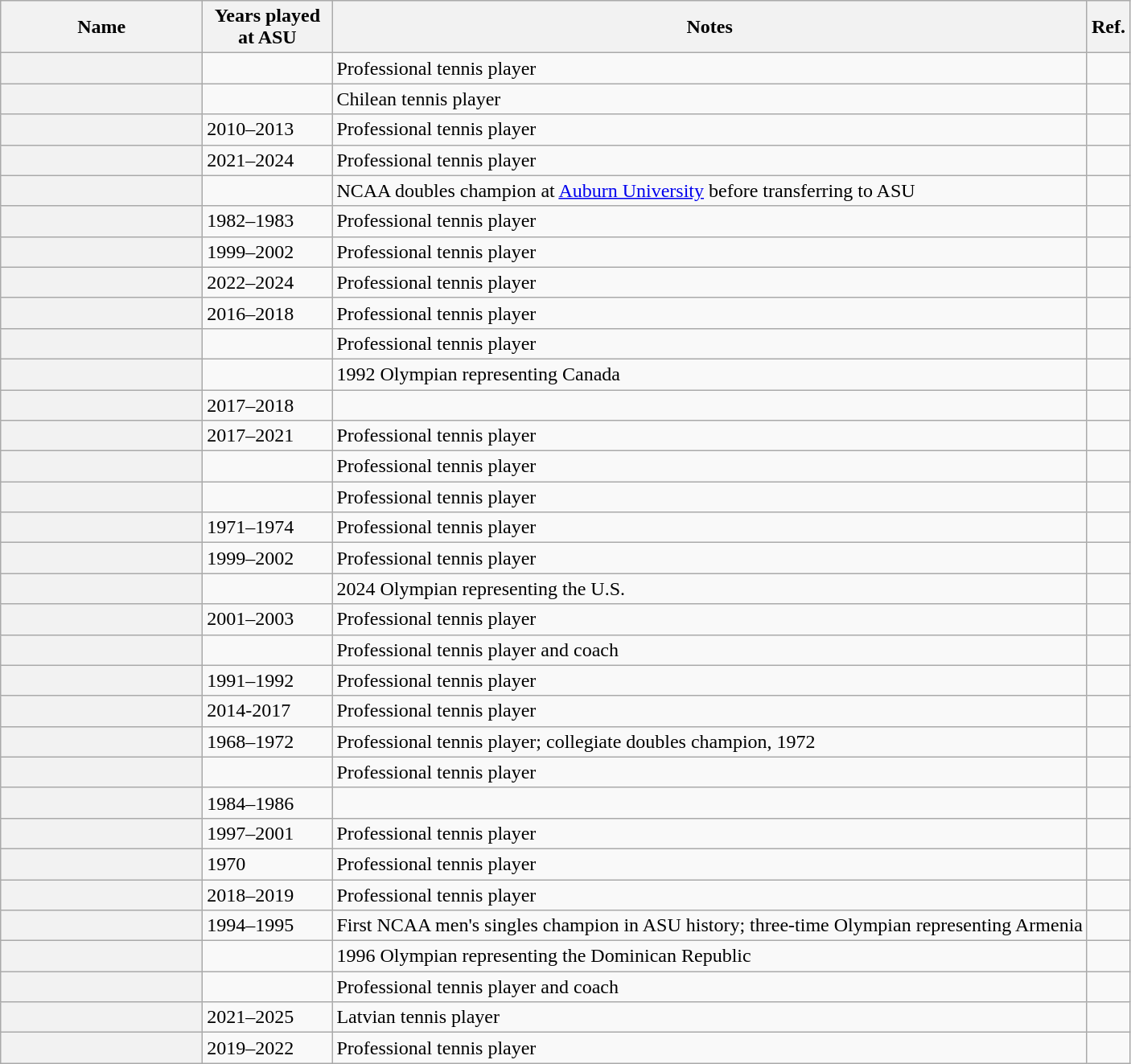<table class="wikitable sortable">
<tr>
<th scope = "col" width="160">Name</th>
<th scope = "col" width="100">Years played at ASU</th>
<th scope = "col" width="*" class="unsortable">Notes</th>
<th scope = "col" width="*" class="unsortable">Ref.</th>
</tr>
<tr>
<th scope = "row"></th>
<td></td>
<td>Professional tennis player</td>
<td></td>
</tr>
<tr>
<th scope = "row"></th>
<td></td>
<td>Chilean tennis player</td>
<td></td>
</tr>
<tr>
<th scope = "row"></th>
<td>2010–2013</td>
<td>Professional tennis player</td>
<td></td>
</tr>
<tr>
<th scope = "row"></th>
<td>2021–2024</td>
<td>Professional tennis player</td>
<td></td>
</tr>
<tr>
<th scope = "row"></th>
<td></td>
<td>NCAA doubles champion at <a href='#'>Auburn University</a> before transferring to ASU</td>
<td></td>
</tr>
<tr>
<th scope = "row"></th>
<td>1982–1983</td>
<td>Professional tennis player</td>
<td></td>
</tr>
<tr>
<th scope = "row"></th>
<td>1999–2002</td>
<td>Professional tennis player</td>
<td></td>
</tr>
<tr>
<th scope = "row"></th>
<td>2022–2024</td>
<td>Professional tennis player</td>
<td></td>
</tr>
<tr>
<th scope = "row"></th>
<td>2016–2018</td>
<td>Professional tennis player</td>
<td></td>
</tr>
<tr>
<th scope = "row"></th>
<td></td>
<td>Professional tennis player</td>
<td></td>
</tr>
<tr>
<th scope = "row"></th>
<td></td>
<td>1992 Olympian representing Canada</td>
<td></td>
</tr>
<tr>
<th scope = "row"></th>
<td>2017–2018</td>
<td></td>
<td></td>
</tr>
<tr>
<th scope = "row"></th>
<td>2017–2021</td>
<td>Professional tennis player</td>
<td></td>
</tr>
<tr>
<th scope = "row"></th>
<td></td>
<td>Professional tennis player</td>
<td></td>
</tr>
<tr>
<th scope = "row"></th>
<td></td>
<td>Professional tennis player</td>
<td></td>
</tr>
<tr>
<th scope = "row"></th>
<td>1971–1974</td>
<td>Professional tennis player</td>
<td></td>
</tr>
<tr>
<th scope = "row"></th>
<td>1999–2002</td>
<td>Professional tennis player</td>
<td></td>
</tr>
<tr>
<th scope = "row"></th>
<td></td>
<td>2024 Olympian representing the U.S.</td>
<td></td>
</tr>
<tr>
<th scope = "row"></th>
<td>2001–2003</td>
<td>Professional tennis player</td>
<td></td>
</tr>
<tr>
<th scope = "row"></th>
<td></td>
<td>Professional tennis player and coach</td>
<td></td>
</tr>
<tr>
<th scope = "row"></th>
<td>1991–1992</td>
<td>Professional tennis player</td>
<td></td>
</tr>
<tr>
<th scope = "row"></th>
<td>2014-2017</td>
<td>Professional tennis player</td>
<td></td>
</tr>
<tr>
<th scope = "row"></th>
<td>1968–1972</td>
<td>Professional tennis player; collegiate doubles champion, 1972</td>
<td></td>
</tr>
<tr>
<th scope = "row"></th>
<td></td>
<td>Professional tennis player</td>
<td></td>
</tr>
<tr>
<th scope = "row"></th>
<td>1984–1986</td>
<td></td>
<td></td>
</tr>
<tr>
<th scope = "row"></th>
<td>1997–2001</td>
<td>Professional tennis player</td>
<td></td>
</tr>
<tr>
<th scope = "row"></th>
<td>1970</td>
<td>Professional tennis player</td>
<td></td>
</tr>
<tr>
<th scope = "row"></th>
<td>2018–2019</td>
<td>Professional tennis player</td>
<td></td>
</tr>
<tr>
<th scope = "row"></th>
<td>1994–1995</td>
<td>First NCAA men's singles champion in ASU history; three-time Olympian representing Armenia</td>
<td></td>
</tr>
<tr>
<th scope = "row"></th>
<td></td>
<td>1996 Olympian representing the Dominican Republic</td>
<td></td>
</tr>
<tr>
<th scope = "row"></th>
<td></td>
<td>Professional tennis player and coach</td>
<td></td>
</tr>
<tr>
<th scope = "row"></th>
<td>2021–2025</td>
<td>Latvian tennis player</td>
<td></td>
</tr>
<tr>
<th scope = "row"></th>
<td>2019–2022</td>
<td>Professional tennis player</td>
<td></td>
</tr>
</table>
